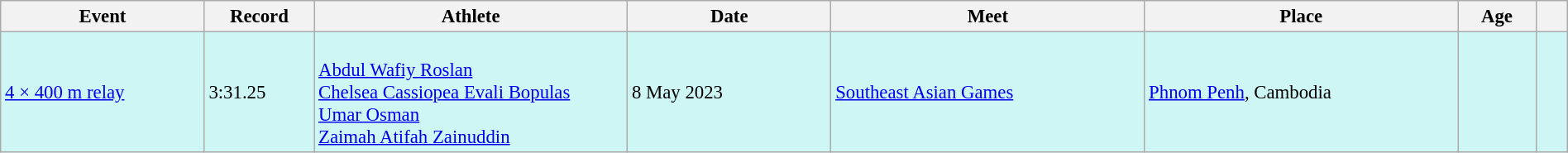<table class="wikitable" style="font-size:95%; width: 100%;">
<tr>
<th width=50>Event</th>
<th width=7%>Record</th>
<th width=20%>Athlete</th>
<th width=13%>Date</th>
<th width=20%>Meet</th>
<th width=20%>Place</th>
<th width=5%>Age</th>
<th width=2%></th>
</tr>
<tr bgcolor="#CEF6F5">
<td><a href='#'>4 × 400 m relay</a></td>
<td>3:31.25</td>
<td><br><a href='#'>Abdul Wafiy Roslan</a><br><a href='#'>Chelsea Cassiopea Evali Bopulas</a><br><a href='#'>Umar Osman</a><br><a href='#'>Zaimah Atifah Zainuddin</a></td>
<td>8 May 2023</td>
<td><a href='#'>Southeast Asian Games</a></td>
<td><a href='#'>Phnom Penh</a>, Cambodia</td>
<td><br><br><br></td>
<td></td>
</tr>
</table>
